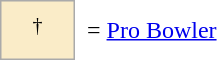<table border=0 cellspacing="0" cellpadding="8">
<tr>
<td style="background-color:#faecc8; border:1px solid #aaaaaa; width:2em;" align=center><sup>†</sup></td>
<td>= <a href='#'>Pro Bowler</a></td>
</tr>
</table>
